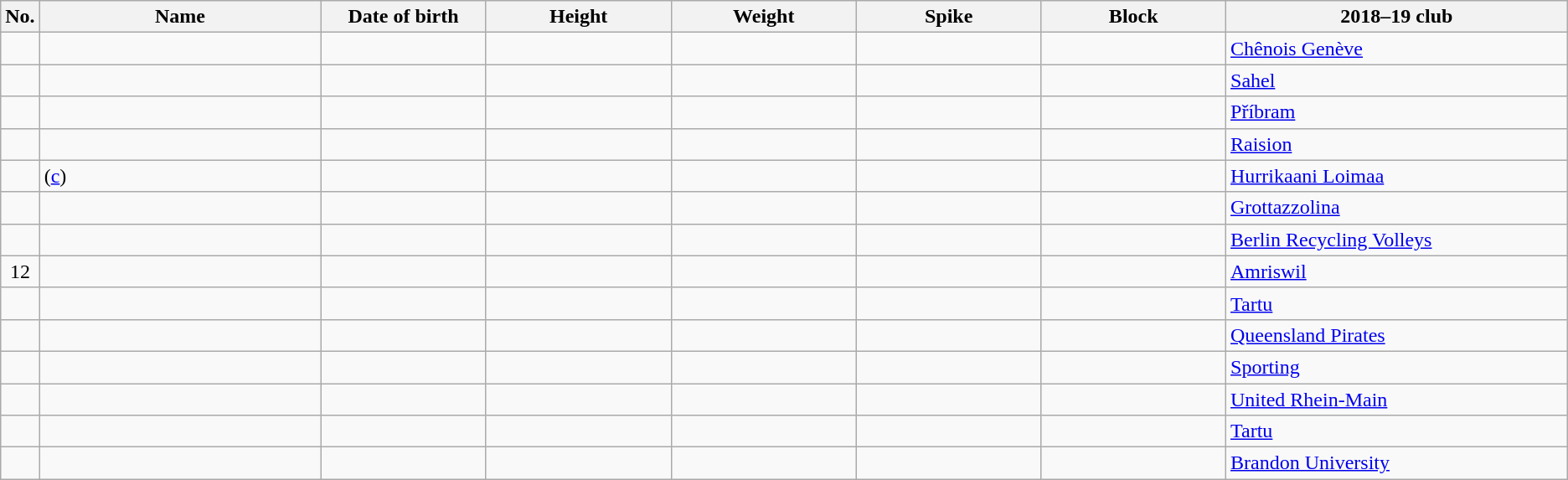<table class="wikitable sortable" style="font-size:100%; text-align:center;">
<tr>
<th>No.</th>
<th style="width:14em">Name</th>
<th style="width:8em">Date of birth</th>
<th style="width:9em">Height</th>
<th style="width:9em">Weight</th>
<th style="width:9em">Spike</th>
<th style="width:9em">Block</th>
<th style="width:17em">2018–19 club</th>
</tr>
<tr>
<td></td>
<td style="text-align:left;"></td>
<td style="text-align:right;"></td>
<td></td>
<td></td>
<td></td>
<td></td>
<td style="text-align:left;"> <a href='#'>Chênois Genève</a></td>
</tr>
<tr>
<td></td>
<td style="text-align:left;"></td>
<td style="text-align:right;"></td>
<td></td>
<td></td>
<td></td>
<td></td>
<td style="text-align:left;"> <a href='#'>Sahel</a></td>
</tr>
<tr>
<td></td>
<td style="text-align:left;"></td>
<td style="text-align:right;"></td>
<td></td>
<td></td>
<td></td>
<td></td>
<td style="text-align:left;"> <a href='#'>Příbram</a></td>
</tr>
<tr>
<td></td>
<td style="text-align:left;"></td>
<td style="text-align:right;"></td>
<td></td>
<td></td>
<td></td>
<td></td>
<td style="text-align:left;"> <a href='#'>Raision</a></td>
</tr>
<tr>
<td></td>
<td style="text-align:left;"> (<a href='#'>c</a>)</td>
<td style="text-align:right;"></td>
<td></td>
<td></td>
<td></td>
<td></td>
<td style="text-align:left;"> <a href='#'>Hurrikaani Loimaa</a></td>
</tr>
<tr>
<td></td>
<td style="text-align:left;"></td>
<td style="text-align:right;"></td>
<td></td>
<td></td>
<td></td>
<td></td>
<td style="text-align:left;"> <a href='#'>Grottazzolina</a></td>
</tr>
<tr>
<td></td>
<td style="text-align:left;"></td>
<td style="text-align:right;"></td>
<td></td>
<td></td>
<td></td>
<td></td>
<td style="text-align:left;"> <a href='#'>Berlin Recycling Volleys</a></td>
</tr>
<tr>
<td>12</td>
<td style="text-align:left;"></td>
<td style="text-align:right;"></td>
<td></td>
<td></td>
<td></td>
<td></td>
<td style="text-align:left;"> <a href='#'>Amriswil</a></td>
</tr>
<tr>
<td></td>
<td style="text-align:left;"></td>
<td style="text-align:right;"></td>
<td></td>
<td></td>
<td></td>
<td></td>
<td style="text-align:left;"> <a href='#'>Tartu</a></td>
</tr>
<tr>
<td></td>
<td style="text-align:left;"></td>
<td style="text-align:right;"></td>
<td></td>
<td></td>
<td></td>
<td></td>
<td style="text-align:left;"> <a href='#'>Queensland Pirates</a></td>
</tr>
<tr>
<td></td>
<td style="text-align:left;"></td>
<td style="text-align:right;"></td>
<td></td>
<td></td>
<td></td>
<td></td>
<td style="text-align:left;"> <a href='#'>Sporting</a></td>
</tr>
<tr>
<td></td>
<td style="text-align:left;"></td>
<td style="text-align:right;"></td>
<td></td>
<td></td>
<td></td>
<td></td>
<td style="text-align:left;"> <a href='#'>United Rhein-Main</a></td>
</tr>
<tr>
<td></td>
<td style="text-align:left;"></td>
<td style="text-align:right;"></td>
<td></td>
<td></td>
<td></td>
<td></td>
<td style="text-align:left;"> <a href='#'>Tartu</a></td>
</tr>
<tr>
<td></td>
<td style="text-align:left;"></td>
<td style="text-align:right;"></td>
<td></td>
<td></td>
<td></td>
<td></td>
<td style="text-align:left;"> <a href='#'>Brandon University</a></td>
</tr>
</table>
